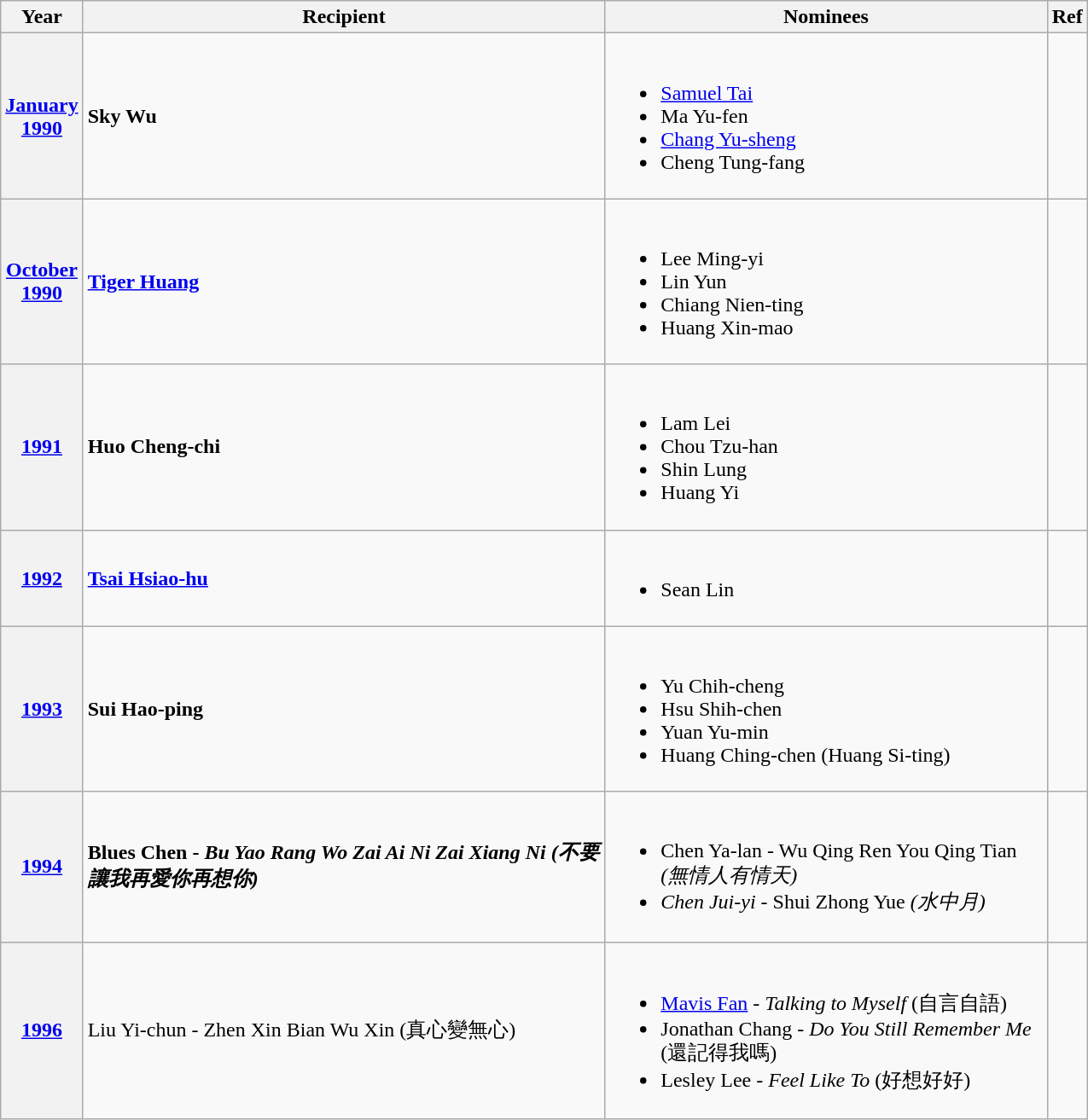<table class="wikitable center" style="width:850px">
<tr>
<th>Year</th>
<th>Recipient</th>
<th class=unsortable>Nominees</th>
<th class=unsortable>Ref</th>
</tr>
<tr>
<th scope="row"><a href='#'>January<br>1990</a></th>
<td><strong>Sky Wu</strong></td>
<td><br><ul><li><a href='#'>Samuel Tai</a></li><li>Ma Yu-fen</li><li><a href='#'>Chang Yu-sheng</a></li><li>Cheng Tung-fang</li></ul></td>
<td></td>
</tr>
<tr>
<th scope="row"><a href='#'>October<br>1990</a></th>
<td><strong><a href='#'>Tiger Huang</a></strong></td>
<td><br><ul><li>Lee Ming-yi</li><li>Lin Yun</li><li>Chiang Nien-ting</li><li>Huang Xin-mao</li></ul></td>
<td></td>
</tr>
<tr>
<th scope="row"><a href='#'>1991</a></th>
<td><strong>Huo Cheng-chi</strong></td>
<td><br><ul><li>Lam Lei</li><li>Chou Tzu-han</li><li>Shin Lung</li><li>Huang Yi</li></ul></td>
<td></td>
</tr>
<tr>
<th scope="row"><a href='#'>1992</a></th>
<td><strong><a href='#'>Tsai Hsiao-hu</a></strong></td>
<td><br><ul><li>Sean Lin</li></ul></td>
<td></td>
</tr>
<tr>
<th scope="row"><a href='#'>1993</a></th>
<td><strong>Sui Hao-ping</strong></td>
<td><br><ul><li>Yu Chih-cheng</li><li>Hsu Shih-chen</li><li>Yuan Yu-min</li><li>Huang Ching-chen (Huang Si-ting)</li></ul></td>
<td></td>
</tr>
<tr>
<th scope="row"><a href='#'>1994</a></th>
<td><strong>Blues Chen - <em>Bu Yao Rang Wo Zai Ai Ni Zai Xiang Ni<strong><em> (不要讓我再愛你再想你)</td>
<td><br><ul><li>Chen Ya-lan - </em>Wu Qing Ren You Qing Tian<em> (無情人有情天)</li><li>Chen Jui-yi  - </em>Shui Zhong Yue<em> (水中月)</li></ul></td>
<td></td>
</tr>
<tr>
<th scope="row"><a href='#'>1996</a></th>
<td></strong>Liu Yi-chun - </em>Zhen Xin Bian Wu Xin</em></strong> (真心變無心)</td>
<td><br><ul><li><a href='#'>Mavis Fan</a> - <em>Talking to Myself</em> (自言自語)</li><li>Jonathan Chang - <em>Do You Still Remember Me</em> (還記得我嗎)</li><li>Lesley Lee - <em>Feel Like To</em> (好想好好)</li></ul></td>
<td></td>
</tr>
</table>
